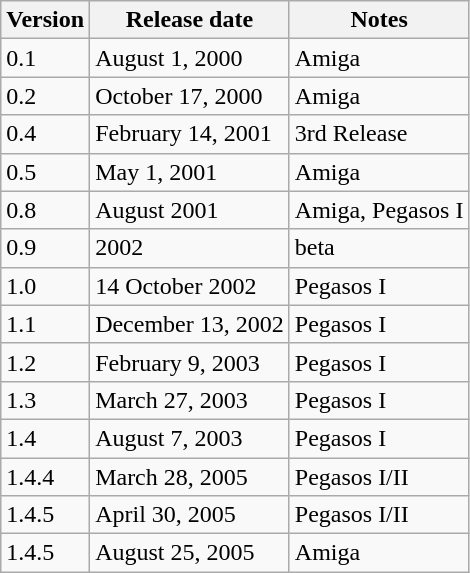<table class="wikitable">
<tr>
<th>Version</th>
<th>Release date</th>
<th>Notes</th>
</tr>
<tr>
<td>0.1</td>
<td>August 1, 2000</td>
<td>Amiga</td>
</tr>
<tr>
<td>0.2</td>
<td>October 17, 2000</td>
<td>Amiga</td>
</tr>
<tr>
<td>0.4</td>
<td>February 14, 2001</td>
<td>3rd Release</td>
</tr>
<tr>
<td>0.5</td>
<td>May 1, 2001</td>
<td>Amiga</td>
</tr>
<tr>
<td>0.8</td>
<td>August 2001</td>
<td>Amiga, Pegasos I</td>
</tr>
<tr>
<td>0.9</td>
<td>2002</td>
<td>beta</td>
</tr>
<tr>
<td>1.0</td>
<td>14 October 2002</td>
<td>Pegasos I</td>
</tr>
<tr>
<td>1.1</td>
<td>December 13, 2002</td>
<td>Pegasos I</td>
</tr>
<tr>
<td>1.2</td>
<td>February 9, 2003</td>
<td>Pegasos I</td>
</tr>
<tr>
<td>1.3</td>
<td>March 27, 2003</td>
<td>Pegasos I</td>
</tr>
<tr>
<td>1.4</td>
<td>August 7, 2003</td>
<td>Pegasos I</td>
</tr>
<tr>
<td>1.4.4</td>
<td>March 28, 2005</td>
<td>Pegasos I/II</td>
</tr>
<tr>
<td>1.4.5</td>
<td>April 30, 2005</td>
<td>Pegasos I/II</td>
</tr>
<tr>
<td>1.4.5</td>
<td>August 25, 2005</td>
<td>Amiga</td>
</tr>
</table>
